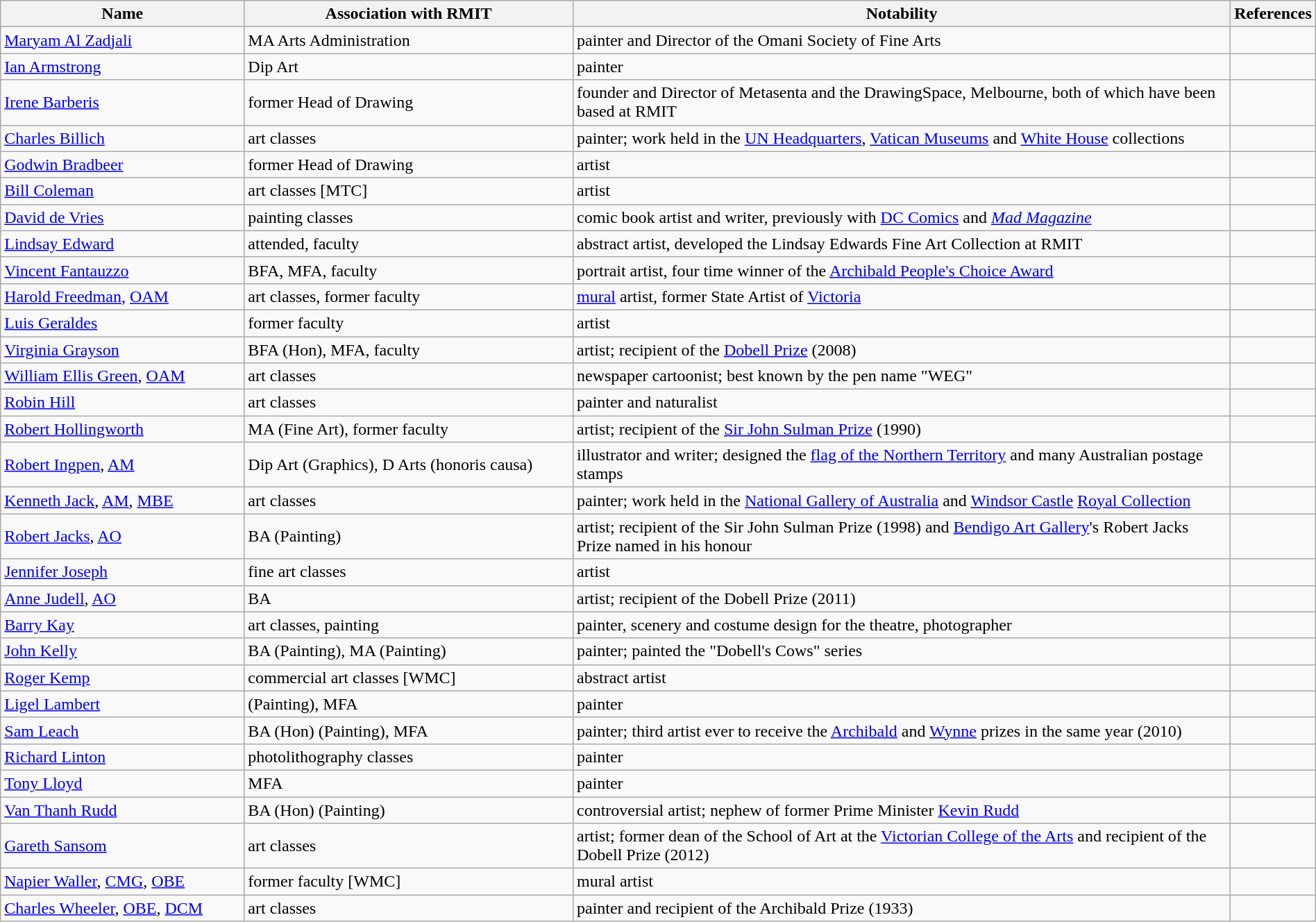<table class="wikitable sortable" style="width:100%">
<tr>
<th style="width:*;">Name</th>
<th style="width:25%;">Association with RMIT</th>
<th style="width:50%;">Notability</th>
<th style="width:5%;" class="unsortable">References</th>
</tr>
<tr>
<td><a href='#'>Maryam Al Zadjali</a></td>
<td>MA Arts Administration</td>
<td>painter and Director of the Omani Society of Fine Arts</td>
<td></td>
</tr>
<tr>
<td><a href='#'>Ian Armstrong</a></td>
<td>Dip Art</td>
<td>painter</td>
<td></td>
</tr>
<tr>
<td><a href='#'>Irene Barberis</a></td>
<td>former Head of Drawing</td>
<td>founder and Director of Metasenta and the DrawingSpace, Melbourne, both of which have been based at RMIT</td>
<td></td>
</tr>
<tr>
<td><a href='#'>Charles Billich</a></td>
<td>art classes</td>
<td>painter; work held in the <a href='#'>UN Headquarters</a>, <a href='#'>Vatican Museums</a> and <a href='#'>White House</a> collections</td>
<td></td>
</tr>
<tr>
<td><a href='#'>Godwin Bradbeer</a></td>
<td>former Head of Drawing</td>
<td>artist</td>
<td></td>
</tr>
<tr>
<td><a href='#'>Bill Coleman</a></td>
<td>art classes [MTC]</td>
<td>artist</td>
<td></td>
</tr>
<tr>
<td><a href='#'>David de Vries</a></td>
<td>painting classes</td>
<td>comic book artist and writer, previously with <a href='#'>DC Comics</a> and <em><a href='#'>Mad Magazine</a></em></td>
<td></td>
</tr>
<tr>
<td><a href='#'>Lindsay Edward</a></td>
<td>attended, faculty</td>
<td>abstract artist, developed the Lindsay Edwards Fine Art Collection at RMIT</td>
<td></td>
</tr>
<tr>
<td><a href='#'>Vincent Fantauzzo</a></td>
<td>BFA, MFA, faculty</td>
<td>portrait artist, four time winner of the <a href='#'>Archibald People's Choice Award</a></td>
<td></td>
</tr>
<tr>
<td><a href='#'>Harold Freedman</a>, <a href='#'>OAM</a></td>
<td>art classes, former faculty</td>
<td><a href='#'>mural</a> artist, former State Artist of <a href='#'>Victoria</a></td>
<td></td>
</tr>
<tr>
<td><a href='#'>Luis Geraldes</a></td>
<td>former faculty</td>
<td>artist</td>
<td></td>
</tr>
<tr>
<td><a href='#'>Virginia Grayson</a></td>
<td>BFA (Hon), MFA, faculty</td>
<td>artist; recipient of the <a href='#'>Dobell Prize</a> (2008)</td>
<td></td>
</tr>
<tr>
<td><a href='#'>William Ellis Green</a>, <a href='#'>OAM</a></td>
<td>art classes</td>
<td>newspaper cartoonist; best known by the pen name "WEG"</td>
<td></td>
</tr>
<tr>
<td><a href='#'>Robin Hill</a></td>
<td>art classes</td>
<td>painter and naturalist</td>
<td></td>
</tr>
<tr>
<td><a href='#'>Robert Hollingworth</a></td>
<td>MA (Fine Art), former faculty</td>
<td>artist; recipient of the <a href='#'>Sir John Sulman Prize</a> (1990)</td>
<td></td>
</tr>
<tr>
<td><a href='#'>Robert Ingpen</a>, <a href='#'>AM</a></td>
<td>Dip Art (Graphics), D Arts (honoris causa)</td>
<td>illustrator and writer; designed the <a href='#'>flag of the Northern Territory</a> and many Australian postage stamps</td>
<td></td>
</tr>
<tr>
<td><a href='#'>Kenneth Jack</a>, <a href='#'>AM</a>, <a href='#'>MBE</a></td>
<td>art classes</td>
<td>painter; work held in the <a href='#'>National Gallery of Australia</a> and <a href='#'>Windsor Castle</a> <a href='#'>Royal Collection</a></td>
<td></td>
</tr>
<tr>
<td><a href='#'>Robert Jacks</a>, <a href='#'>AO</a></td>
<td>BA (Painting)</td>
<td>artist; recipient of the Sir John Sulman Prize (1998) and <a href='#'>Bendigo Art Gallery</a>'s Robert Jacks Prize named in his honour</td>
<td></td>
</tr>
<tr>
<td><a href='#'>Jennifer Joseph</a></td>
<td>fine art classes</td>
<td>artist</td>
<td></td>
</tr>
<tr>
<td><a href='#'>Anne Judell</a>, <a href='#'>AO</a></td>
<td>BA</td>
<td>artist; recipient of the Dobell Prize (2011)</td>
<td></td>
</tr>
<tr>
<td><a href='#'>Barry Kay</a></td>
<td>art classes, painting</td>
<td>painter, scenery and costume design for the theatre, photographer</td>
<td></td>
</tr>
<tr>
<td><a href='#'>John Kelly</a></td>
<td>BA (Painting), MA (Painting)</td>
<td>painter; painted the "Dobell's Cows" series</td>
<td></td>
</tr>
<tr>
<td><a href='#'>Roger Kemp</a></td>
<td>commercial art classes [WMC]</td>
<td>abstract artist</td>
<td></td>
</tr>
<tr>
<td><a href='#'>Ligel Lambert</a></td>
<td>(Painting), MFA</td>
<td>painter</td>
<td></td>
</tr>
<tr>
<td><a href='#'>Sam Leach</a></td>
<td>BA (Hon) (Painting), MFA</td>
<td>painter; third artist ever to receive the <a href='#'>Archibald</a> and <a href='#'>Wynne</a> prizes in the same year (2010)</td>
<td></td>
</tr>
<tr>
<td><a href='#'>Richard Linton</a></td>
<td>photolithography classes</td>
<td>painter</td>
<td></td>
</tr>
<tr>
<td><a href='#'>Tony Lloyd</a></td>
<td>MFA</td>
<td>painter</td>
<td></td>
</tr>
<tr>
<td><a href='#'>Van Thanh Rudd</a></td>
<td>BA (Hon) (Painting)</td>
<td>controversial artist; nephew of former Prime Minister <a href='#'>Kevin Rudd</a></td>
<td></td>
</tr>
<tr>
<td><a href='#'>Gareth Sansom</a></td>
<td>art classes</td>
<td>artist; former dean of the School of Art at the <a href='#'>Victorian College of the Arts</a> and recipient of the Dobell Prize (2012)</td>
<td></td>
</tr>
<tr>
<td><a href='#'>Napier Waller</a>, <a href='#'>CMG</a>, <a href='#'>OBE</a></td>
<td>former faculty [WMC]</td>
<td>mural artist</td>
<td></td>
</tr>
<tr>
<td><a href='#'>Charles Wheeler</a>, <a href='#'>OBE</a>, <a href='#'>DCM</a></td>
<td>art classes</td>
<td>painter and recipient of the Archibald Prize (1933)</td>
<td></td>
</tr>
</table>
